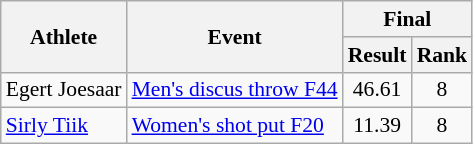<table class=wikitable style="font-size:90%;">
<tr>
<th rowspan="2">Athlete</th>
<th rowspan="2">Event</th>
<th colspan="2">Final</th>
</tr>
<tr>
<th>Result</th>
<th>Rank</th>
</tr>
<tr>
<td>Egert Joesaar</td>
<td><a href='#'>Men's discus throw F44</a></td>
<td align=center>46.61</td>
<td align=center>8</td>
</tr>
<tr>
<td><a href='#'>Sirly Tiik</a></td>
<td><a href='#'>Women's shot put F20</a></td>
<td align=center>11.39</td>
<td align=center>8</td>
</tr>
</table>
